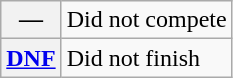<table class="wikitable">
<tr>
<th scope="row">—</th>
<td>Did not compete</td>
</tr>
<tr>
<th scope="row"><a href='#'>DNF</a></th>
<td>Did not finish</td>
</tr>
</table>
